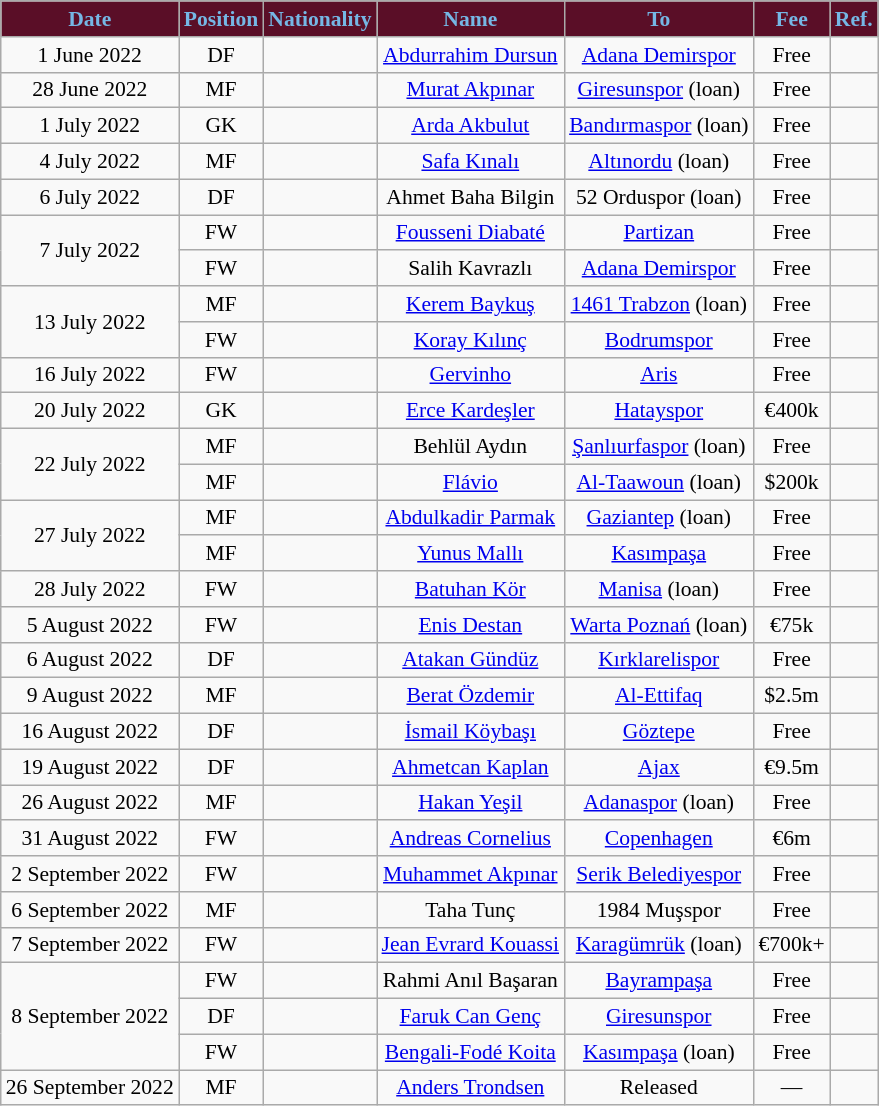<table class="wikitable"  style="text-align:center; font-size:90%; ">
<tr>
<th style= background:#5A0E27;color:#75B7E5; width:200px;">Date</th>
<th style= background:#5A0E27;color:#75B7E5; width:50px;">Position</th>
<th style= background:#5A0E27;color:#75B7E5; width:50px;">Nationality</th>
<th style= background:#5A0E27;color:#75B7E5; width:200px;">Name</th>
<th style= background:#5A0E27;color:#75B7E5; width:200px;">To</th>
<th style= background:#5A0E27;color:#75B7E5; width:200px;">Fee</th>
<th style= background:#5A0E27;color:#75B7E5; width:50px;">Ref.</th>
</tr>
<tr>
<td>1 June 2022</td>
<td>DF</td>
<td></td>
<td><a href='#'>Abdurrahim Dursun</a></td>
<td> <a href='#'>Adana Demirspor</a></td>
<td>Free</td>
<td></td>
</tr>
<tr>
<td>28 June 2022</td>
<td>MF</td>
<td></td>
<td><a href='#'>Murat Akpınar</a></td>
<td> <a href='#'>Giresunspor</a> (loan)</td>
<td>Free</td>
<td></td>
</tr>
<tr>
<td>1 July 2022</td>
<td>GK</td>
<td></td>
<td><a href='#'>Arda Akbulut</a></td>
<td> <a href='#'>Bandırmaspor</a> (loan)</td>
<td>Free</td>
<td></td>
</tr>
<tr>
<td>4 July 2022</td>
<td>MF</td>
<td></td>
<td><a href='#'>Safa Kınalı</a></td>
<td> <a href='#'>Altınordu</a> (loan)</td>
<td>Free</td>
<td></td>
</tr>
<tr>
<td>6 July 2022</td>
<td>DF</td>
<td></td>
<td>Ahmet Baha Bilgin</td>
<td> 52 Orduspor (loan)</td>
<td>Free</td>
<td></td>
</tr>
<tr>
<td rowspan=2>7 July 2022</td>
<td>FW</td>
<td></td>
<td><a href='#'>Fousseni Diabaté</a></td>
<td> <a href='#'>Partizan</a></td>
<td>Free</td>
<td></td>
</tr>
<tr>
<td>FW</td>
<td></td>
<td>Salih Kavrazlı</td>
<td> <a href='#'>Adana Demirspor</a></td>
<td>Free</td>
<td></td>
</tr>
<tr>
<td rowspan=2>13 July 2022</td>
<td>MF</td>
<td></td>
<td><a href='#'>Kerem Baykuş</a></td>
<td> <a href='#'>1461 Trabzon</a> (loan)</td>
<td>Free</td>
<td></td>
</tr>
<tr>
<td>FW</td>
<td></td>
<td><a href='#'>Koray Kılınç</a></td>
<td> <a href='#'>Bodrumspor</a></td>
<td>Free</td>
<td></td>
</tr>
<tr>
<td>16 July 2022</td>
<td>FW</td>
<td></td>
<td><a href='#'>Gervinho</a></td>
<td> <a href='#'>Aris</a></td>
<td>Free</td>
<td></td>
</tr>
<tr>
<td>20 July 2022</td>
<td>GK</td>
<td></td>
<td><a href='#'>Erce Kardeşler</a></td>
<td> <a href='#'>Hatayspor</a></td>
<td>€400k</td>
<td></td>
</tr>
<tr>
<td rowspan=2>22 July 2022</td>
<td>MF</td>
<td></td>
<td>Behlül Aydın</td>
<td> <a href='#'>Şanlıurfaspor</a> (loan)</td>
<td>Free</td>
<td></td>
</tr>
<tr>
<td>MF</td>
<td></td>
<td><a href='#'>Flávio</a></td>
<td> <a href='#'>Al-Taawoun</a> (loan)</td>
<td>$200k</td>
<td></td>
</tr>
<tr>
<td rowspan=2>27 July 2022</td>
<td>MF</td>
<td></td>
<td><a href='#'>Abdulkadir Parmak</a></td>
<td> <a href='#'>Gaziantep</a> (loan)</td>
<td>Free</td>
<td></td>
</tr>
<tr>
<td>MF</td>
<td></td>
<td><a href='#'>Yunus Mallı</a></td>
<td> <a href='#'>Kasımpaşa</a></td>
<td>Free</td>
<td></td>
</tr>
<tr>
<td>28 July 2022</td>
<td>FW</td>
<td></td>
<td><a href='#'>Batuhan Kör</a></td>
<td> <a href='#'>Manisa</a> (loan)</td>
<td>Free</td>
<td></td>
</tr>
<tr>
<td>5 August 2022</td>
<td>FW</td>
<td></td>
<td><a href='#'>Enis Destan</a></td>
<td> <a href='#'>Warta Poznań</a> (loan)</td>
<td>€75k</td>
<td></td>
</tr>
<tr>
<td>6 August 2022</td>
<td>DF</td>
<td></td>
<td><a href='#'>Atakan Gündüz</a></td>
<td> <a href='#'>Kırklarelispor</a></td>
<td>Free</td>
<td></td>
</tr>
<tr>
<td>9 August 2022</td>
<td>MF</td>
<td></td>
<td><a href='#'>Berat Özdemir</a></td>
<td> <a href='#'>Al-Ettifaq</a></td>
<td>$2.5m</td>
<td></td>
</tr>
<tr>
<td>16 August 2022</td>
<td>DF</td>
<td></td>
<td><a href='#'>İsmail Köybaşı</a></td>
<td> <a href='#'>Göztepe</a></td>
<td>Free</td>
<td></td>
</tr>
<tr>
<td>19 August 2022</td>
<td>DF</td>
<td></td>
<td><a href='#'>Ahmetcan Kaplan</a></td>
<td> <a href='#'>Ajax</a></td>
<td>€9.5m</td>
<td></td>
</tr>
<tr>
<td>26 August 2022</td>
<td>MF</td>
<td></td>
<td><a href='#'>Hakan Yeşil</a></td>
<td> <a href='#'>Adanaspor</a> (loan)</td>
<td>Free</td>
<td></td>
</tr>
<tr>
<td>31 August 2022</td>
<td>FW</td>
<td></td>
<td><a href='#'>Andreas Cornelius</a></td>
<td> <a href='#'>Copenhagen</a></td>
<td>€6m</td>
<td></td>
</tr>
<tr>
<td>2 September 2022</td>
<td>FW</td>
<td></td>
<td><a href='#'>Muhammet Akpınar</a></td>
<td> <a href='#'>Serik Belediyespor</a></td>
<td>Free</td>
<td></td>
</tr>
<tr>
<td>6 September 2022</td>
<td>MF</td>
<td></td>
<td>Taha Tunç</td>
<td> 1984 Muşspor</td>
<td>Free</td>
<td></td>
</tr>
<tr>
<td>7 September 2022</td>
<td>FW</td>
<td></td>
<td><a href='#'>Jean Evrard Kouassi</a></td>
<td> <a href='#'>Karagümrük</a> (loan)</td>
<td>€700k+</td>
<td></td>
</tr>
<tr>
<td rowspan=3>8 September 2022</td>
<td>FW</td>
<td></td>
<td>Rahmi Anıl Başaran</td>
<td> <a href='#'>Bayrampaşa</a></td>
<td>Free</td>
<td></td>
</tr>
<tr>
<td>DF</td>
<td></td>
<td><a href='#'>Faruk Can Genç</a></td>
<td> <a href='#'>Giresunspor</a></td>
<td>Free</td>
<td></td>
</tr>
<tr>
<td>FW</td>
<td></td>
<td><a href='#'>Bengali-Fodé Koita</a></td>
<td> <a href='#'>Kasımpaşa</a> (loan)</td>
<td>Free</td>
<td></td>
</tr>
<tr>
<td>26 September 2022</td>
<td>MF</td>
<td></td>
<td><a href='#'>Anders Trondsen</a></td>
<td>Released</td>
<td>—</td>
<td></td>
</tr>
</table>
